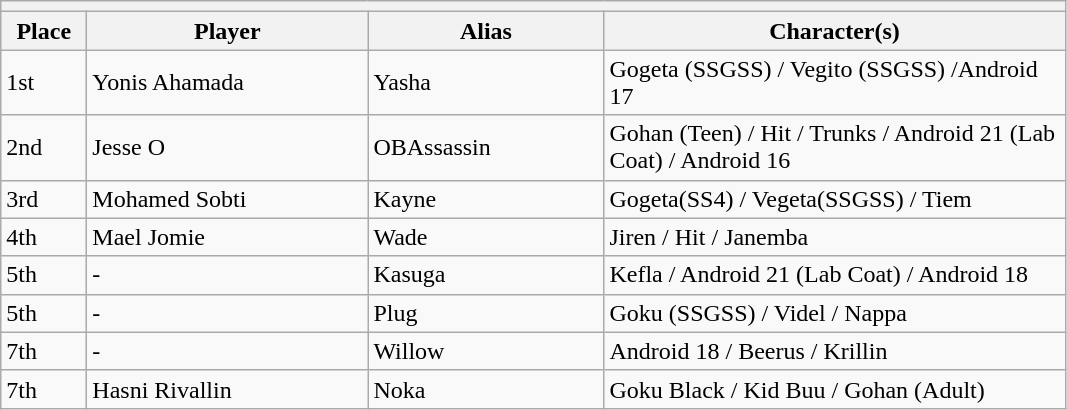<table class="wikitable">
<tr>
<th colspan="4"><em></em> </th>
</tr>
<tr>
<th style="width:50px;">Place</th>
<th style="width:180px;">Player</th>
<th style="width:150px;">Alias</th>
<th style="width:300px;">Character(s)</th>
</tr>
<tr>
<td>1st</td>
<td> Yonis Ahamada</td>
<td>Yasha</td>
<td>Gogeta (SSGSS) / Vegito (SSGSS) /Android 17</td>
</tr>
<tr>
<td>2nd</td>
<td> Jesse O</td>
<td>OBAssassin</td>
<td>Gohan (Teen) / Hit / Trunks / Android 21 (Lab Coat) / Android 16</td>
</tr>
<tr>
<td>3rd</td>
<td> Mohamed Sobti</td>
<td>Kayne</td>
<td>Gogeta(SS4) / Vegeta(SSGSS) / Tiem</td>
</tr>
<tr>
<td>4th</td>
<td> Mael Jomie</td>
<td>Wade</td>
<td>Jiren / Hit / Janemba</td>
</tr>
<tr>
<td>5th</td>
<td> -</td>
<td>Kasuga</td>
<td>Kefla / Android 21 (Lab Coat) / Android 18</td>
</tr>
<tr>
<td>5th</td>
<td> -</td>
<td>Plug</td>
<td>Goku (SSGSS) / Videl / Nappa</td>
</tr>
<tr>
<td>7th</td>
<td> -</td>
<td>Willow</td>
<td>Android 18 / Beerus / Krillin</td>
</tr>
<tr>
<td>7th</td>
<td> Hasni Rivallin</td>
<td>Noka</td>
<td>Goku Black / Kid Buu / Gohan (Adult)</td>
</tr>
</table>
